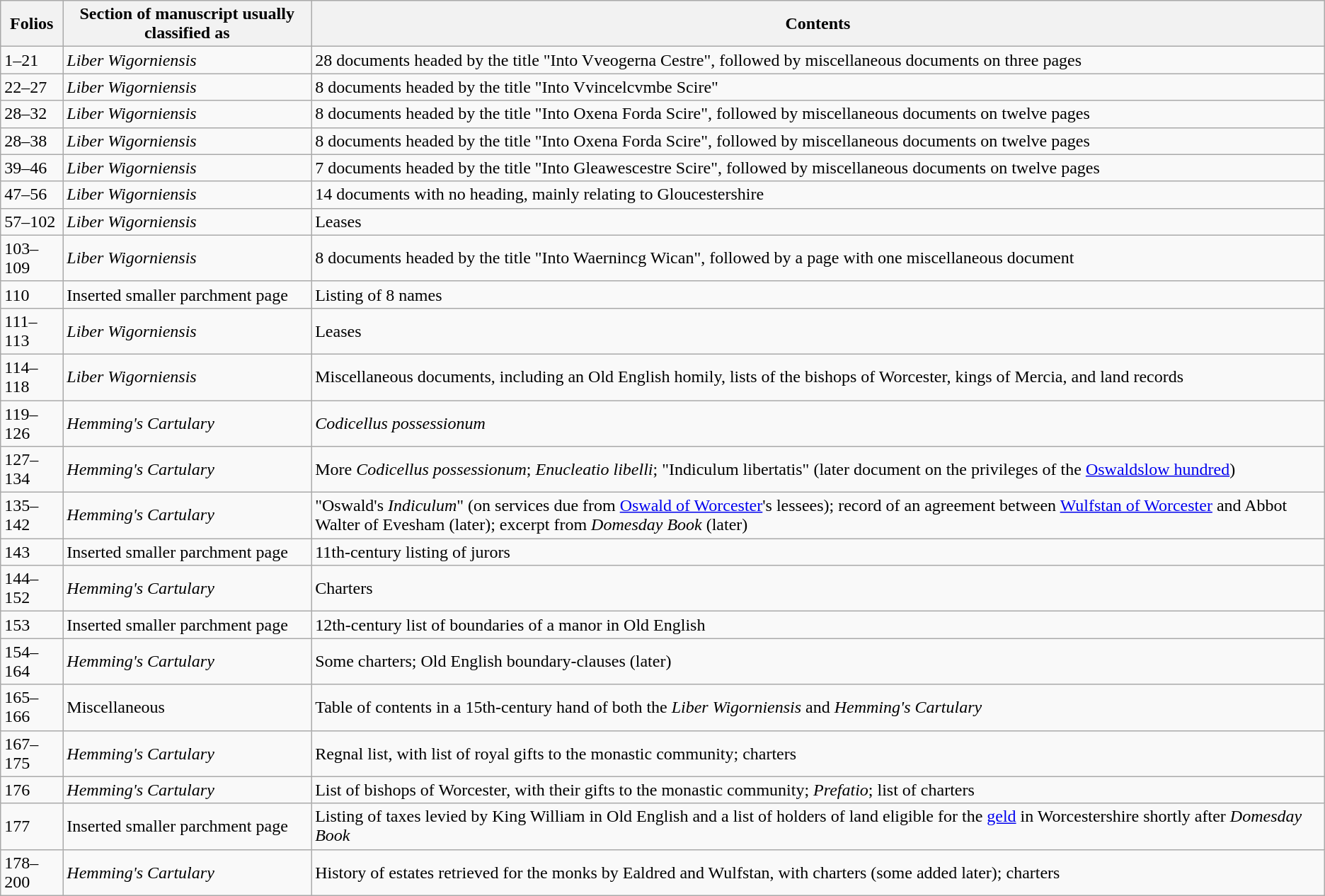<table class="wikitable sortable" border="1">
<tr>
<th>Folios</th>
<th>Section of manuscript usually classified as</th>
<th>Contents</th>
</tr>
<tr>
<td>1–21</td>
<td><em>Liber Wigorniensis</em></td>
<td>28 documents headed by the title "Into Vveogerna Cestre", followed by miscellaneous documents on three pages</td>
</tr>
<tr>
<td>22–27</td>
<td><em>Liber Wigorniensis</em></td>
<td>8 documents headed by the title "Into Vvincelcvmbe Scire"</td>
</tr>
<tr>
<td>28–32</td>
<td><em>Liber Wigorniensis</em></td>
<td>8 documents headed by the title "Into Oxena Forda Scire", followed by miscellaneous documents on twelve pages</td>
</tr>
<tr>
<td>28–38</td>
<td><em>Liber Wigorniensis</em></td>
<td>8 documents headed by the title "Into Oxena Forda Scire", followed by miscellaneous documents on twelve pages</td>
</tr>
<tr>
<td>39–46</td>
<td><em>Liber Wigorniensis</em></td>
<td>7 documents headed by the title "Into Gleawescestre Scire", followed by miscellaneous documents on twelve pages</td>
</tr>
<tr>
<td>47–56</td>
<td><em>Liber Wigorniensis</em></td>
<td>14 documents with no heading, mainly relating to Gloucestershire</td>
</tr>
<tr>
<td>57–102</td>
<td><em>Liber Wigorniensis</em></td>
<td>Leases</td>
</tr>
<tr>
<td>103–109</td>
<td><em>Liber Wigorniensis</em></td>
<td>8 documents headed by the title "Into Waernincg Wican", followed by a page with one miscellaneous document</td>
</tr>
<tr>
<td>110</td>
<td>Inserted smaller parchment page</td>
<td>Listing of 8 names</td>
</tr>
<tr>
<td>111–113</td>
<td><em>Liber Wigorniensis</em></td>
<td>Leases</td>
</tr>
<tr>
<td>114–118</td>
<td><em>Liber Wigorniensis</em></td>
<td>Miscellaneous documents, including an Old English homily, lists of the bishops of Worcester, kings of Mercia, and land records</td>
</tr>
<tr>
<td>119–126</td>
<td><em>Hemming's Cartulary</em></td>
<td><em>Codicellus possessionum</em></td>
</tr>
<tr>
<td>127–134</td>
<td><em>Hemming's Cartulary</em></td>
<td>More <em>Codicellus possessionum</em>; <em>Enucleatio libelli</em>; "Indiculum libertatis" (later document on the privileges of the <a href='#'>Oswaldslow hundred</a>)</td>
</tr>
<tr>
<td>135–142</td>
<td><em>Hemming's Cartulary</em></td>
<td>"Oswald's <em>Indiculum</em>" (on services due from <a href='#'>Oswald of Worcester</a>'s lessees); record of an agreement between <a href='#'>Wulfstan of Worcester</a> and Abbot Walter of Evesham (later); excerpt from <em>Domesday Book</em> (later)</td>
</tr>
<tr>
<td>143</td>
<td>Inserted smaller parchment page</td>
<td>11th-century listing of jurors</td>
</tr>
<tr>
<td>144–152</td>
<td><em>Hemming's Cartulary</em></td>
<td>Charters</td>
</tr>
<tr>
<td>153</td>
<td>Inserted smaller parchment page</td>
<td>12th-century list of boundaries of a manor in Old English</td>
</tr>
<tr>
<td>154–164</td>
<td><em>Hemming's Cartulary</em></td>
<td>Some charters; Old English boundary-clauses (later)</td>
</tr>
<tr>
<td>165–166</td>
<td>Miscellaneous</td>
<td>Table of contents in a 15th-century hand of both the <em>Liber Wigorniensis</em> and <em>Hemming's Cartulary</em></td>
</tr>
<tr>
<td>167–175</td>
<td><em>Hemming's Cartulary</em></td>
<td>Regnal list, with list of royal gifts to the monastic community; charters</td>
</tr>
<tr>
<td>176</td>
<td><em>Hemming's Cartulary</em></td>
<td>List of bishops of Worcester, with their gifts to the monastic community; <em>Prefatio</em>; list of charters</td>
</tr>
<tr>
<td>177</td>
<td>Inserted smaller parchment page</td>
<td>Listing of taxes levied by King William in Old English and a list of holders of land eligible for the <a href='#'>geld</a> in Worcestershire shortly after <em>Domesday Book</em></td>
</tr>
<tr>
<td>178–200</td>
<td><em>Hemming's Cartulary</em></td>
<td>History of estates retrieved for the monks by Ealdred and Wulfstan, with charters (some added later); charters</td>
</tr>
</table>
